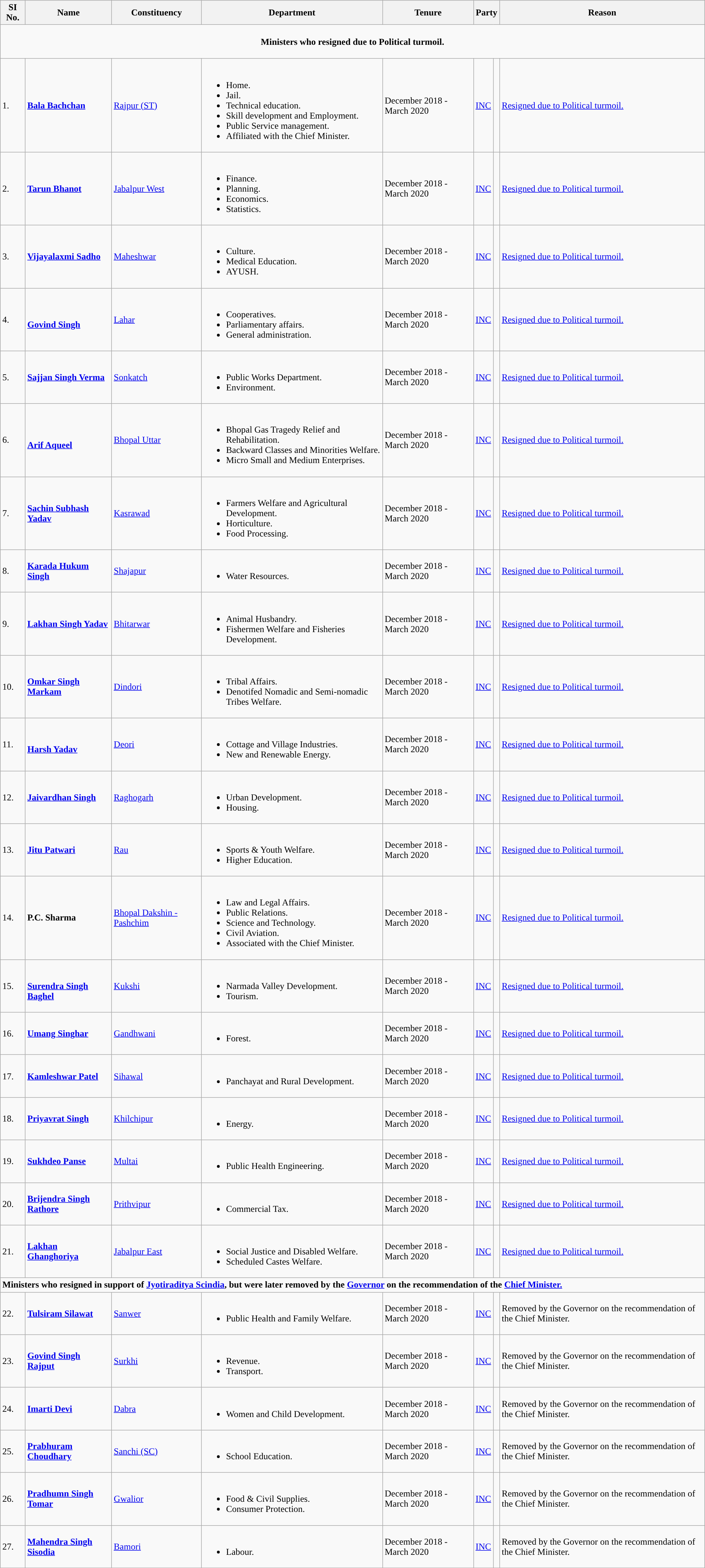<table class="wikitable sortable">
<tr>
<th>SI No.</th>
<th>Name</th>
<th>Constituency</th>
<th>Department</th>
<th>Tenure</th>
<th colspan="2" scope="col">Party</th>
<th>Reason</th>
</tr>
<tr style="text-align:center; height:60px;">
<td colspan=8><strong>Ministers who resigned due to Political turmoil.</strong></td>
</tr>
<tr>
<td>1.</td>
<td><strong><a href='#'>Bala Bachchan</a></strong></td>
<td><a href='#'>Rajpur (ST)</a></td>
<td><br><ul><li>Home.</li><li>Jail.</li><li>Technical education.</li><li>Skill development and Employment.</li><li>Public Service management.</li><li>Affiliated with the Chief Minister.</li></ul></td>
<td>December 2018 - March 2020</td>
<td><a href='#'>INC</a></td>
<td width="4px"></td>
<td><a href='#'>Resigned due to Political turmoil.</a></td>
</tr>
<tr>
<td>2.</td>
<td><strong><a href='#'>Tarun Bhanot</a></strong></td>
<td><a href='#'>Jabalpur West</a></td>
<td><br><ul><li>Finance.</li><li>Planning.</li><li>Economics.</li><li>Statistics.</li></ul></td>
<td>December 2018 - March 2020</td>
<td><a href='#'>INC</a></td>
<td width="4px"></td>
<td><a href='#'>Resigned due to Political turmoil.</a></td>
</tr>
<tr>
<td>3.</td>
<td> <strong><a href='#'>Vijayalaxmi Sadho</a></strong></td>
<td><a href='#'>Maheshwar</a></td>
<td><br><ul><li>Culture.</li><li>Medical Education.</li><li>AYUSH.</li></ul></td>
<td>December 2018 - March 2020</td>
<td><a href='#'>INC</a></td>
<td width="4px"></td>
<td><a href='#'>Resigned due to Political turmoil.</a></td>
</tr>
<tr>
<td>4.</td>
<td><br><strong><a href='#'>Govind Singh</a></strong></td>
<td><a href='#'>Lahar</a></td>
<td><br><ul><li>Cooperatives.</li><li>Parliamentary affairs.</li><li>General administration.</li></ul></td>
<td>December 2018 - March 2020</td>
<td><a href='#'>INC</a></td>
<td width="4px"></td>
<td><a href='#'>Resigned due to Political turmoil.</a></td>
</tr>
<tr>
<td>5.</td>
<td><strong><a href='#'>Sajjan Singh Verma</a></strong></td>
<td><a href='#'>Sonkatch</a></td>
<td><br><ul><li>Public Works Department.</li><li>Environment.</li></ul></td>
<td>December 2018 - March 2020</td>
<td><a href='#'>INC</a></td>
<td width="4px"></td>
<td><a href='#'>Resigned due to Political turmoil.</a></td>
</tr>
<tr>
<td>6.</td>
<td><br><strong><a href='#'>Arif Aqueel</a></strong></td>
<td><a href='#'>Bhopal Uttar</a></td>
<td><br><ul><li>Bhopal Gas Tragedy Relief and Rehabilitation.</li><li>Backward Classes and Minorities Welfare.</li><li>Micro Small and Medium Enterprises.</li></ul></td>
<td>December 2018 - March 2020</td>
<td><a href='#'>INC</a></td>
<td width="4px"></td>
<td><a href='#'>Resigned due to Political turmoil.</a></td>
</tr>
<tr>
<td>7.</td>
<td><strong><a href='#'>Sachin Subhash Yadav</a></strong></td>
<td><a href='#'>Kasrawad</a></td>
<td><br><ul><li>Farmers Welfare and Agricultural Development.</li><li>Horticulture.</li><li>Food Processing.</li></ul></td>
<td>December 2018 - March 2020</td>
<td><a href='#'>INC</a></td>
<td width="4px"></td>
<td><a href='#'>Resigned due to Political turmoil.</a></td>
</tr>
<tr>
<td>8.</td>
<td><strong><a href='#'>Karada Hukum Singh</a></strong></td>
<td><a href='#'>Shajapur</a></td>
<td><br><ul><li>Water Resources.</li></ul></td>
<td>December 2018 - March 2020</td>
<td><a href='#'>INC</a></td>
<td width="4px"></td>
<td><a href='#'>Resigned due to Political turmoil.</a></td>
</tr>
<tr>
<td>9.</td>
<td><strong><a href='#'>Lakhan Singh Yadav</a></strong></td>
<td><a href='#'>Bhitarwar</a></td>
<td><br><ul><li>Animal Husbandry.</li><li>Fishermen Welfare and Fisheries Development.</li></ul></td>
<td>December 2018 - March 2020</td>
<td><a href='#'>INC</a></td>
<td width="4px"></td>
<td><a href='#'>Resigned due to Political turmoil.</a></td>
</tr>
<tr>
<td>10.</td>
<td><strong><a href='#'>Omkar Singh Markam</a></strong></td>
<td><a href='#'>Dindori</a></td>
<td><br><ul><li>Tribal Affairs.</li><li>Denotifed Nomadic and Semi-nomadic Tribes Welfare.</li></ul></td>
<td>December 2018 - March 2020</td>
<td><a href='#'>INC</a></td>
<td width="4px"></td>
<td><a href='#'>Resigned due to Political turmoil.</a></td>
</tr>
<tr>
<td>11.</td>
<td><br><strong><a href='#'>Harsh Yadav</a></strong></td>
<td><a href='#'>Deori</a></td>
<td><br><ul><li>Cottage and Village Industries.</li><li>New and Renewable Energy.</li></ul></td>
<td>December 2018 - March 2020</td>
<td><a href='#'>INC</a></td>
<td width="4px"></td>
<td><a href='#'>Resigned due to Political turmoil.</a></td>
</tr>
<tr>
<td>12.</td>
<td><strong><a href='#'>Jaivardhan Singh</a></strong></td>
<td><a href='#'>Raghogarh</a></td>
<td><br><ul><li>Urban Development.</li><li>Housing.</li></ul></td>
<td>December 2018 - March 2020</td>
<td><a href='#'>INC</a></td>
<td width="4px"></td>
<td><a href='#'>Resigned due to Political turmoil.</a></td>
</tr>
<tr>
<td>13.</td>
<td><strong><a href='#'>Jitu Patwari</a></strong></td>
<td><a href='#'>Rau</a></td>
<td><br><ul><li>Sports & Youth Welfare.</li><li>Higher Education.</li></ul></td>
<td>December 2018 - March 2020</td>
<td><a href='#'>INC</a></td>
<td width="4px"></td>
<td><a href='#'>Resigned due to Political turmoil.</a></td>
</tr>
<tr>
<td>14.</td>
<td><strong>P.C. Sharma</strong></td>
<td><a href='#'>Bhopal Dakshin - Pashchim</a></td>
<td><br><ul><li>Law and Legal Affairs.</li><li>Public Relations.</li><li>Science and Technology.</li><li>Civil Aviation.</li><li>Associated with the Chief Minister.</li></ul></td>
<td>December 2018 - March 2020</td>
<td><a href='#'>INC</a></td>
<td width="4px"></td>
<td><a href='#'>Resigned due to Political turmoil.</a></td>
</tr>
<tr>
<td>15.</td>
<td><br><strong><a href='#'>Surendra Singh Baghel</a></strong></td>
<td><a href='#'>Kukshi</a></td>
<td><br><ul><li>Narmada Valley Development.</li><li>Tourism.</li></ul></td>
<td>December 2018 - March 2020</td>
<td><a href='#'>INC</a></td>
<td width="4px"></td>
<td><a href='#'>Resigned due to Political turmoil.</a></td>
</tr>
<tr>
<td>16.</td>
<td><strong><a href='#'>Umang Singhar</a></strong></td>
<td><a href='#'>Gandhwani</a></td>
<td><br><ul><li>Forest.</li></ul></td>
<td>December 2018 - March 2020</td>
<td><a href='#'>INC</a></td>
<td width="4px"></td>
<td><a href='#'>Resigned due to Political turmoil.</a></td>
</tr>
<tr>
<td>17.</td>
<td><strong><a href='#'>Kamleshwar Patel</a></strong></td>
<td><a href='#'>Sihawal</a></td>
<td><br><ul><li>Panchayat and Rural Development.</li></ul></td>
<td>December 2018 - March 2020</td>
<td><a href='#'>INC</a></td>
<td width="4px"></td>
<td><a href='#'>Resigned due to Political turmoil.</a></td>
</tr>
<tr>
<td>18.</td>
<td><strong><a href='#'>Priyavrat Singh</a></strong></td>
<td><a href='#'>Khilchipur</a></td>
<td><br><ul><li>Energy.</li></ul></td>
<td>December 2018 - March 2020</td>
<td><a href='#'>INC</a></td>
<td width="4px"></td>
<td><a href='#'>Resigned due to Political turmoil.</a></td>
</tr>
<tr>
<td>19.</td>
<td><strong><a href='#'>Sukhdeo Panse</a></strong></td>
<td><a href='#'>Multai</a></td>
<td><br><ul><li>Public Health Engineering.</li></ul></td>
<td>December 2018 - March 2020</td>
<td><a href='#'>INC</a></td>
<td width="4px"></td>
<td><a href='#'>Resigned due to Political turmoil.</a></td>
</tr>
<tr>
<td>20.</td>
<td><strong><a href='#'>Brijendra Singh Rathore</a></strong></td>
<td><a href='#'>Prithvipur</a></td>
<td><br><ul><li>Commercial Tax.</li></ul></td>
<td>December 2018 - March 2020</td>
<td><a href='#'>INC</a></td>
<td width="4px"></td>
<td><a href='#'>Resigned due to Political turmoil.</a></td>
</tr>
<tr>
<td>21.</td>
<td><strong><a href='#'>Lakhan Ghanghoriya</a></strong></td>
<td><a href='#'>Jabalpur East</a></td>
<td><br><ul><li>Social Justice and Disabled Welfare.</li><li>Scheduled Castes Welfare.</li></ul></td>
<td>December 2018 - March 2020</td>
<td><a href='#'>INC</a></td>
<td width="4px"></td>
<td><a href='#'>Resigned due to Political turmoil.</a></td>
</tr>
<tr>
<td colspan=8><strong>Ministers who resigned in support of <a href='#'>Jyotiraditya Scindia</a>, but were later removed by the <a href='#'>Governor</a> on the recommendation of the <a href='#'>Chief Minister.</a></strong></td>
</tr>
<tr>
<td>22.</td>
<td><strong><a href='#'>Tulsiram Silawat</a></strong></td>
<td><a href='#'>Sanwer</a></td>
<td><br><ul><li>Public Health and Family Welfare.</li></ul></td>
<td>December 2018 - March 2020</td>
<td><a href='#'>INC</a></td>
<td width="4px"></td>
<td>Removed by the Governor on the recommendation of the Chief Minister.</td>
</tr>
<tr>
<td>23.</td>
<td><strong><a href='#'>Govind Singh Rajput</a></strong></td>
<td><a href='#'>Surkhi</a></td>
<td><br><ul><li>Revenue.</li><li>Transport.</li></ul></td>
<td>December 2018 - March 2020</td>
<td><a href='#'>INC</a></td>
<td width="4px"></td>
<td>Removed by the Governor on the recommendation of the Chief Minister.</td>
</tr>
<tr>
<td>24.</td>
<td><strong><a href='#'>Imarti Devi</a></strong></td>
<td><a href='#'>Dabra</a></td>
<td><br><ul><li>Women and Child Development.</li></ul></td>
<td>December 2018 - March 2020</td>
<td><a href='#'>INC</a></td>
<td width="4px"></td>
<td>Removed by the Governor on the recommendation of the Chief Minister.</td>
</tr>
<tr>
<td>25.</td>
<td><strong><a href='#'>Prabhuram Choudhary</a></strong></td>
<td><a href='#'>Sanchi (SC)</a></td>
<td><br><ul><li>School Education.</li></ul></td>
<td>December 2018 - March 2020</td>
<td><a href='#'>INC</a></td>
<td width="4px"></td>
<td>Removed by the Governor on the recommendation of the Chief Minister.</td>
</tr>
<tr>
<td>26.</td>
<td><strong><a href='#'>Pradhumn Singh Tomar</a></strong></td>
<td><a href='#'>Gwalior</a></td>
<td><br><ul><li>Food & Civil Supplies.</li><li>Consumer Protection.</li></ul></td>
<td>December 2018 - March 2020</td>
<td><a href='#'>INC</a></td>
<td width="4px"></td>
<td>Removed by the Governor on the recommendation of the Chief Minister.</td>
</tr>
<tr>
<td>27.</td>
<td><strong><a href='#'>Mahendra Singh Sisodia</a></strong></td>
<td><a href='#'>Bamori</a></td>
<td><br><ul><li>Labour.</li></ul></td>
<td>December 2018 - March 2020</td>
<td><a href='#'>INC</a></td>
<td width="4px"></td>
<td>Removed by the Governor on the recommendation of the Chief Minister.</td>
</tr>
<tr>
</tr>
</table>
